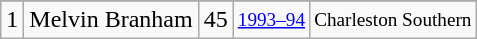<table class="wikitable">
<tr>
</tr>
<tr>
<td>1</td>
<td>Melvin Branham</td>
<td>45</td>
<td style="font-size:80%;"><a href='#'>1993–94</a></td>
<td style="font-size:80%;">Charleston Southern</td>
</tr>
</table>
